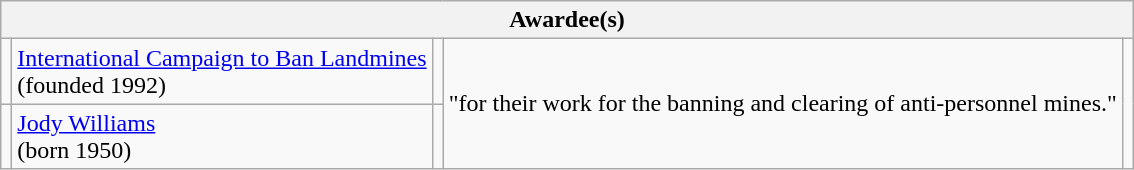<table class="wikitable">
<tr>
<th colspan="5">Awardee(s)</th>
</tr>
<tr>
<td></td>
<td><a href='#'>International Campaign to Ban Landmines</a><br>(founded 1992)</td>
<td></td>
<td rowspan="2">"for their work for the banning and clearing of anti-personnel mines."</td>
<td rowspan="2"></td>
</tr>
<tr>
<td></td>
<td><a href='#'>Jody Williams</a><br>(born 1950)</td>
<td></td>
</tr>
</table>
